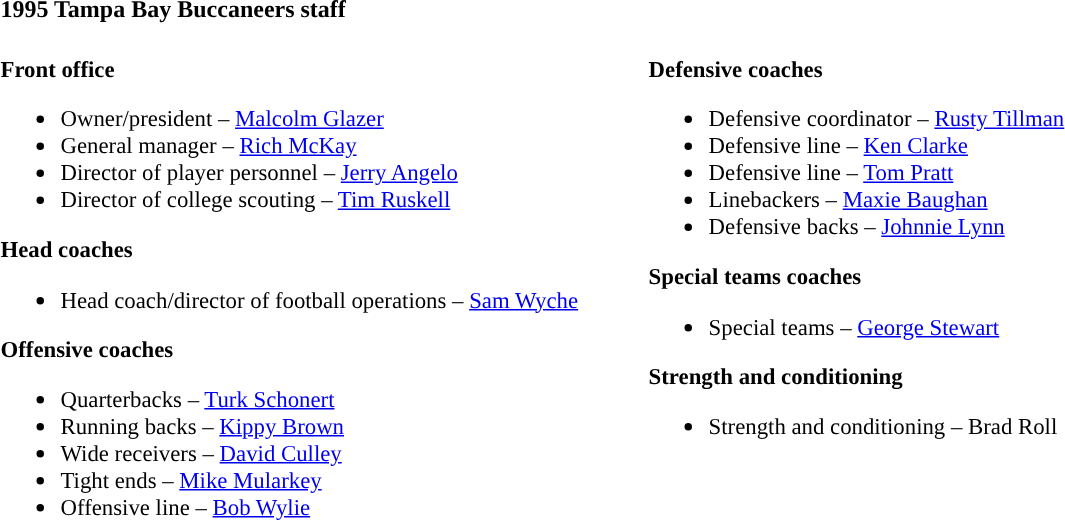<table class="toccolours" style="text-align: left;">
<tr>
<th colspan="7"><strong>1995 Tampa Bay Buccaneers staff</strong></th>
</tr>
<tr>
<td style="font-size:95%; vertical-align:top;"><br><strong>Front office</strong><ul><li>Owner/president – <a href='#'>Malcolm Glazer</a></li><li>General manager – <a href='#'>Rich McKay</a></li><li>Director of player personnel – <a href='#'>Jerry Angelo</a></li><li>Director of college scouting – <a href='#'>Tim Ruskell</a></li></ul><strong>Head coaches</strong><ul><li>Head coach/director of football operations – <a href='#'>Sam Wyche</a></li></ul><strong>Offensive coaches</strong><ul><li>Quarterbacks – <a href='#'>Turk Schonert</a></li><li>Running backs – <a href='#'>Kippy Brown</a></li><li>Wide receivers – <a href='#'>David Culley</a></li><li>Tight ends – <a href='#'>Mike Mularkey</a></li><li>Offensive line – <a href='#'>Bob Wylie</a></li></ul></td>
<td width="35"> </td>
<td valign="top"></td>
<td style="font-size:95%; vertical-align:top;"><br><strong>Defensive coaches</strong><ul><li>Defensive coordinator – <a href='#'>Rusty Tillman</a></li><li>Defensive line – <a href='#'>Ken Clarke</a></li><li>Defensive line – <a href='#'>Tom Pratt</a></li><li>Linebackers – <a href='#'>Maxie Baughan</a></li><li>Defensive backs – <a href='#'>Johnnie Lynn</a></li></ul><strong>Special teams coaches</strong><ul><li>Special teams – <a href='#'>George Stewart</a></li></ul><strong>Strength and conditioning</strong><ul><li>Strength and conditioning – Brad Roll</li></ul></td>
</tr>
</table>
